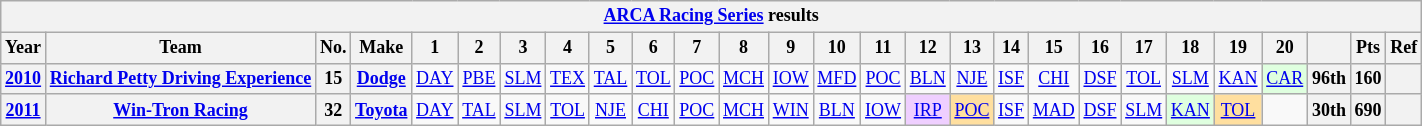<table class="wikitable" style="text-align:center; font-size:75%">
<tr>
<th colspan=48><a href='#'>ARCA Racing Series</a> results</th>
</tr>
<tr>
<th>Year</th>
<th>Team</th>
<th>No.</th>
<th>Make</th>
<th>1</th>
<th>2</th>
<th>3</th>
<th>4</th>
<th>5</th>
<th>6</th>
<th>7</th>
<th>8</th>
<th>9</th>
<th>10</th>
<th>11</th>
<th>12</th>
<th>13</th>
<th>14</th>
<th>15</th>
<th>16</th>
<th>17</th>
<th>18</th>
<th>19</th>
<th>20</th>
<th></th>
<th>Pts</th>
<th>Ref</th>
</tr>
<tr>
<th><a href='#'>2010</a></th>
<th><a href='#'>Richard Petty Driving Experience</a></th>
<th>15</th>
<th><a href='#'>Dodge</a></th>
<td><a href='#'>DAY</a></td>
<td><a href='#'>PBE</a></td>
<td><a href='#'>SLM</a></td>
<td><a href='#'>TEX</a></td>
<td><a href='#'>TAL</a></td>
<td><a href='#'>TOL</a></td>
<td><a href='#'>POC</a></td>
<td><a href='#'>MCH</a></td>
<td><a href='#'>IOW</a></td>
<td><a href='#'>MFD</a></td>
<td><a href='#'>POC</a></td>
<td><a href='#'>BLN</a></td>
<td><a href='#'>NJE</a></td>
<td><a href='#'>ISF</a></td>
<td><a href='#'>CHI</a></td>
<td><a href='#'>DSF</a></td>
<td><a href='#'>TOL</a></td>
<td><a href='#'>SLM</a></td>
<td><a href='#'>KAN</a></td>
<td style="background:#DFFFDF;"><a href='#'>CAR</a><br></td>
<th>96th</th>
<th>160</th>
<th></th>
</tr>
<tr>
<th><a href='#'>2011</a></th>
<th><a href='#'>Win-Tron Racing</a></th>
<th>32</th>
<th><a href='#'>Toyota</a></th>
<td><a href='#'>DAY</a></td>
<td><a href='#'>TAL</a></td>
<td><a href='#'>SLM</a></td>
<td><a href='#'>TOL</a></td>
<td><a href='#'>NJE</a></td>
<td><a href='#'>CHI</a></td>
<td><a href='#'>POC</a></td>
<td><a href='#'>MCH</a></td>
<td><a href='#'>WIN</a></td>
<td><a href='#'>BLN</a></td>
<td><a href='#'>IOW</a></td>
<td style="background:#EFCFFF;"><a href='#'>IRP</a><br></td>
<td style="background:#FFDF9F;"><a href='#'>POC</a><br></td>
<td><a href='#'>ISF</a></td>
<td><a href='#'>MAD</a></td>
<td><a href='#'>DSF</a></td>
<td><a href='#'>SLM</a></td>
<td style="background:#DFFFDF;"><a href='#'>KAN</a><br></td>
<td style="background:#FFDF9F;"><a href='#'>TOL</a><br></td>
<td></td>
<th>30th</th>
<th>690</th>
<th></th>
</tr>
</table>
